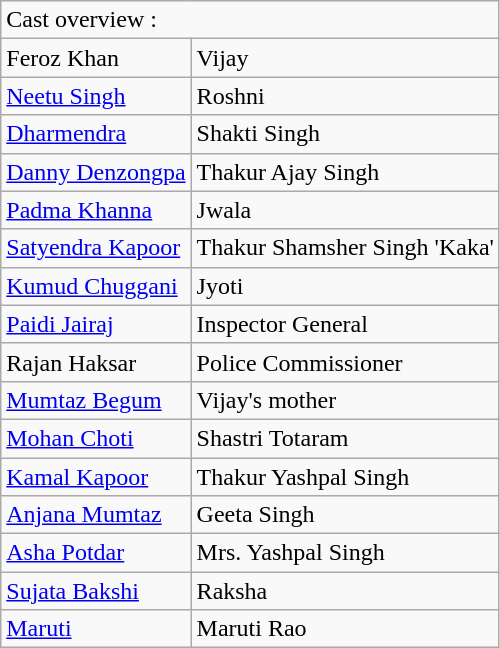<table class="wikitable">
<tr>
<td colspan="2">Cast overview :</td>
</tr>
<tr>
<td>Feroz Khan</td>
<td>Vijay</td>
</tr>
<tr>
<td><a href='#'>Neetu Singh</a></td>
<td>Roshni</td>
</tr>
<tr>
<td><a href='#'>Dharmendra</a></td>
<td>Shakti Singh</td>
</tr>
<tr>
<td><a href='#'>Danny Denzongpa</a></td>
<td>Thakur Ajay Singh</td>
</tr>
<tr>
<td><a href='#'>Padma Khanna</a></td>
<td>Jwala</td>
</tr>
<tr>
<td><a href='#'>Satyendra Kapoor</a></td>
<td>Thakur Shamsher Singh 'Kaka'</td>
</tr>
<tr>
<td><a href='#'>Kumud Chuggani</a></td>
<td>Jyoti</td>
</tr>
<tr>
<td><a href='#'>Paidi Jairaj</a></td>
<td>Inspector General</td>
</tr>
<tr>
<td>Rajan Haksar</td>
<td>Police Commissioner</td>
</tr>
<tr>
<td><a href='#'>Mumtaz Begum</a></td>
<td>Vijay's mother</td>
</tr>
<tr>
<td><a href='#'>Mohan Choti</a></td>
<td>Shastri Totaram</td>
</tr>
<tr>
<td><a href='#'>Kamal Kapoor</a></td>
<td>Thakur Yashpal Singh</td>
</tr>
<tr>
<td><a href='#'>Anjana Mumtaz</a></td>
<td>Geeta Singh</td>
</tr>
<tr>
<td><a href='#'>Asha Potdar</a></td>
<td>Mrs. Yashpal Singh</td>
</tr>
<tr>
<td><a href='#'>Sujata Bakshi</a></td>
<td>Raksha</td>
</tr>
<tr>
<td><a href='#'>Maruti</a></td>
<td>Maruti Rao</td>
</tr>
</table>
